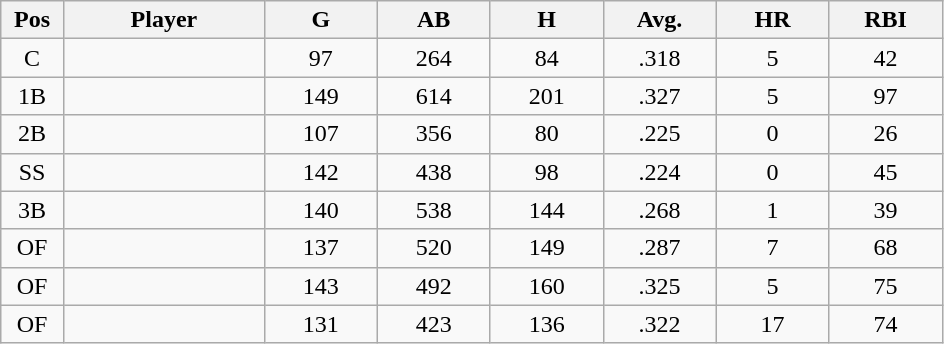<table class="wikitable sortable">
<tr>
<th bgcolor="#DDDDFF" width="5%">Pos</th>
<th bgcolor="#DDDDFF" width="16%">Player</th>
<th bgcolor="#DDDDFF" width="9%">G</th>
<th bgcolor="#DDDDFF" width="9%">AB</th>
<th bgcolor="#DDDDFF" width="9%">H</th>
<th bgcolor="#DDDDFF" width="9%">Avg.</th>
<th bgcolor="#DDDDFF" width="9%">HR</th>
<th bgcolor="#DDDDFF" width="9%">RBI</th>
</tr>
<tr align="center">
<td>C</td>
<td></td>
<td>97</td>
<td>264</td>
<td>84</td>
<td>.318</td>
<td>5</td>
<td>42</td>
</tr>
<tr align="center">
<td>1B</td>
<td></td>
<td>149</td>
<td>614</td>
<td>201</td>
<td>.327</td>
<td>5</td>
<td>97</td>
</tr>
<tr align="center">
<td>2B</td>
<td></td>
<td>107</td>
<td>356</td>
<td>80</td>
<td>.225</td>
<td>0</td>
<td>26</td>
</tr>
<tr align="center">
<td>SS</td>
<td></td>
<td>142</td>
<td>438</td>
<td>98</td>
<td>.224</td>
<td>0</td>
<td>45</td>
</tr>
<tr align="center">
<td>3B</td>
<td></td>
<td>140</td>
<td>538</td>
<td>144</td>
<td>.268</td>
<td>1</td>
<td>39</td>
</tr>
<tr align="center">
<td>OF</td>
<td></td>
<td>137</td>
<td>520</td>
<td>149</td>
<td>.287</td>
<td>7</td>
<td>68</td>
</tr>
<tr align="center">
<td>OF</td>
<td></td>
<td>143</td>
<td>492</td>
<td>160</td>
<td>.325</td>
<td>5</td>
<td>75</td>
</tr>
<tr align="center">
<td>OF</td>
<td></td>
<td>131</td>
<td>423</td>
<td>136</td>
<td>.322</td>
<td>17</td>
<td>74</td>
</tr>
</table>
